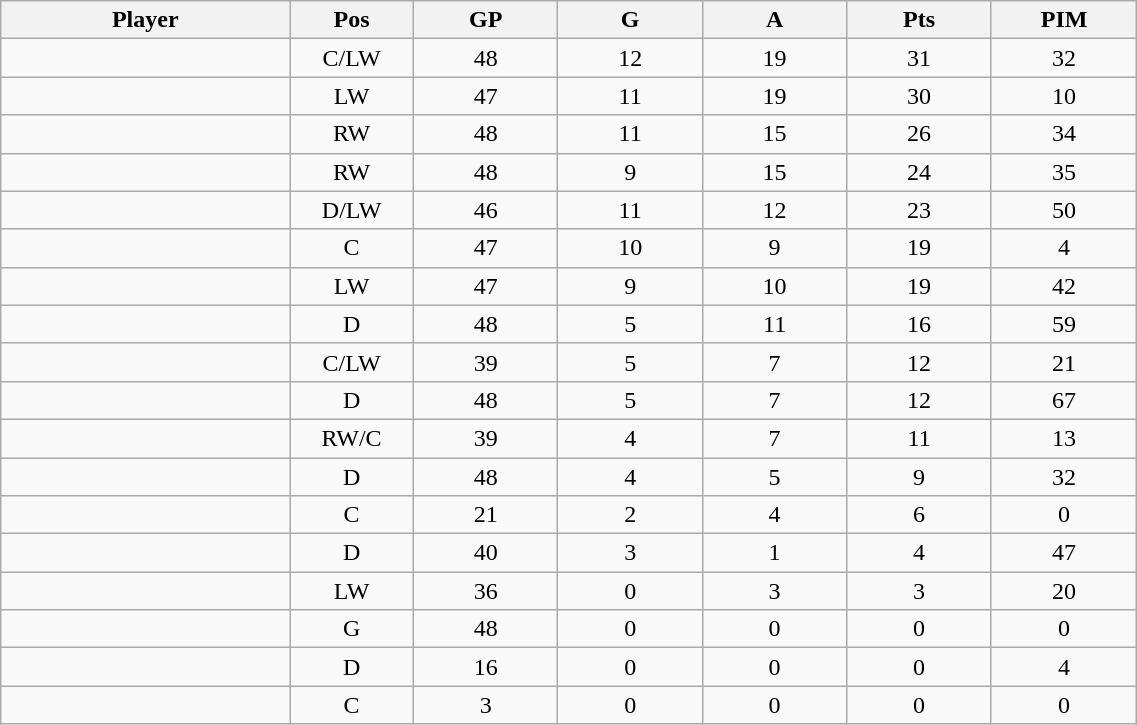<table class="wikitable sortable" width="60%">
<tr ALIGN="center">
<th bgcolor="#DDDDFF" width="10%">Player</th>
<th bgcolor="#DDDDFF" width="3%" title="Position">Pos</th>
<th bgcolor="#DDDDFF" width="5%" title="Games played">GP</th>
<th bgcolor="#DDDDFF" width="5%" title="Goals">G</th>
<th bgcolor="#DDDDFF" width="5%" title="Assists">A</th>
<th bgcolor="#DDDDFF" width="5%" title="Points">Pts</th>
<th bgcolor="#DDDDFF" width="5%" title="Penalties in Minutes">PIM</th>
</tr>
<tr align="center">
<td align="right"></td>
<td>C/LW</td>
<td>48</td>
<td>12</td>
<td>19</td>
<td>31</td>
<td>32</td>
</tr>
<tr align="center">
<td align="right"></td>
<td>LW</td>
<td>47</td>
<td>11</td>
<td>19</td>
<td>30</td>
<td>10</td>
</tr>
<tr align="center">
<td align="right"></td>
<td>RW</td>
<td>48</td>
<td>11</td>
<td>15</td>
<td>26</td>
<td>34</td>
</tr>
<tr align="center">
<td align="right"></td>
<td>RW</td>
<td>48</td>
<td>9</td>
<td>15</td>
<td>24</td>
<td>35</td>
</tr>
<tr align="center">
<td align="right"></td>
<td>D/LW</td>
<td>46</td>
<td>11</td>
<td>12</td>
<td>23</td>
<td>50</td>
</tr>
<tr align="center">
<td align="right"></td>
<td>C</td>
<td>47</td>
<td>10</td>
<td>9</td>
<td>19</td>
<td>4</td>
</tr>
<tr align="center">
<td align="right"></td>
<td>LW</td>
<td>47</td>
<td>9</td>
<td>10</td>
<td>19</td>
<td>42</td>
</tr>
<tr align="center">
<td align="right"></td>
<td>D</td>
<td>48</td>
<td>5</td>
<td>11</td>
<td>16</td>
<td>59</td>
</tr>
<tr align="center">
<td align="right"></td>
<td>C/LW</td>
<td>39</td>
<td>5</td>
<td>7</td>
<td>12</td>
<td>21</td>
</tr>
<tr align="center">
<td align="right"></td>
<td>D</td>
<td>48</td>
<td>5</td>
<td>7</td>
<td>12</td>
<td>67</td>
</tr>
<tr align="center">
<td align="right"></td>
<td>RW/C</td>
<td>39</td>
<td>4</td>
<td>7</td>
<td>11</td>
<td>13</td>
</tr>
<tr align="center">
<td align="right"></td>
<td>D</td>
<td>48</td>
<td>4</td>
<td>5</td>
<td>9</td>
<td>32</td>
</tr>
<tr align="center">
<td align="right"></td>
<td>C</td>
<td>21</td>
<td>2</td>
<td>4</td>
<td>6</td>
<td>0</td>
</tr>
<tr align="center">
<td align="right"></td>
<td>D</td>
<td>40</td>
<td>3</td>
<td>1</td>
<td>4</td>
<td>47</td>
</tr>
<tr align="center">
<td align="right"></td>
<td>LW</td>
<td>36</td>
<td>0</td>
<td>3</td>
<td>3</td>
<td>20</td>
</tr>
<tr align="center">
<td align="right"></td>
<td>G</td>
<td>48</td>
<td>0</td>
<td>0</td>
<td>0</td>
<td>0</td>
</tr>
<tr align="center">
<td align="right"></td>
<td>D</td>
<td>16</td>
<td>0</td>
<td>0</td>
<td>0</td>
<td>4</td>
</tr>
<tr align="center">
<td align="right"></td>
<td>C</td>
<td>3</td>
<td>0</td>
<td>0</td>
<td>0</td>
<td>0</td>
</tr>
</table>
